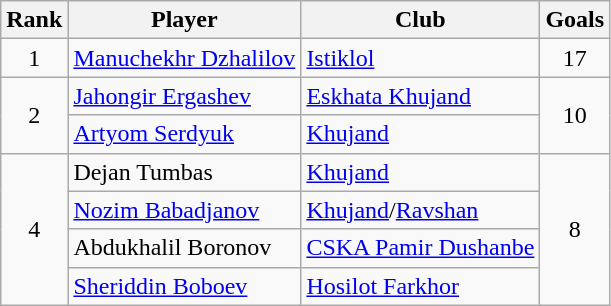<table class="wikitable" style="text-align:center">
<tr>
<th>Rank</th>
<th>Player</th>
<th>Club</th>
<th>Goals</th>
</tr>
<tr>
<td rowspan="1">1</td>
<td align="left"> <a href='#'>Manuchekhr Dzhalilov</a></td>
<td align="left"><a href='#'>Istiklol</a></td>
<td rowspan="1">17</td>
</tr>
<tr>
<td rowspan="2">2</td>
<td align="left"> <a href='#'>Jahongir Ergashev</a></td>
<td align="left"><a href='#'>Eskhata Khujand</a></td>
<td rowspan="2">10</td>
</tr>
<tr>
<td align="left"> <a href='#'>Artyom Serdyuk</a></td>
<td align="left"><a href='#'>Khujand</a></td>
</tr>
<tr>
<td rowspan="4">4</td>
<td align="left"> Dejan Tumbas</td>
<td align="left"><a href='#'>Khujand</a></td>
<td rowspan="4">8</td>
</tr>
<tr>
<td align="left"> <a href='#'>Nozim Babadjanov</a></td>
<td align="left"><a href='#'>Khujand</a>/<a href='#'>Ravshan</a></td>
</tr>
<tr>
<td align="left"> Abdukhalil Boronov</td>
<td align="left"><a href='#'>CSKA Pamir Dushanbe</a></td>
</tr>
<tr>
<td align="left"> <a href='#'>Sheriddin Boboev</a></td>
<td align="left"><a href='#'>Hosilot Farkhor</a></td>
</tr>
</table>
